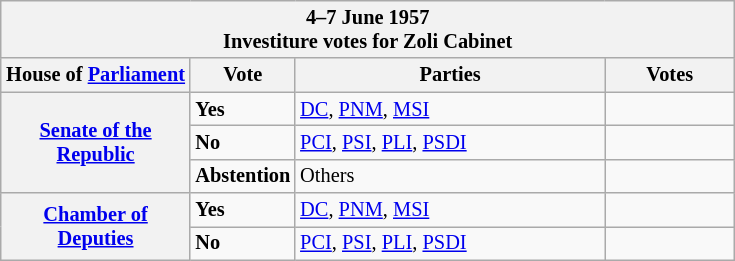<table class="wikitable" style="font-size:85%;">
<tr>
<th colspan="4">4–7 June 1957<br>Investiture votes for Zoli Cabinet</th>
</tr>
<tr>
<th width="120">House of <a href='#'>Parliament</a></th>
<th width="60">Vote</th>
<th width="200">Parties</th>
<th width="80" align="center">Votes</th>
</tr>
<tr>
<th rowspan="3"><a href='#'>Senate of the Republic</a><br></th>
<td> <strong>Yes</strong></td>
<td><a href='#'>DC</a>, <a href='#'>PNM</a>, <a href='#'>MSI</a></td>
<td></td>
</tr>
<tr>
<td> <strong>No</strong></td>
<td><a href='#'>PCI</a>, <a href='#'>PSI</a>, <a href='#'>PLI</a>, <a href='#'>PSDI</a></td>
<td></td>
</tr>
<tr>
<td><strong>Abstention</strong></td>
<td>Others</td>
<td></td>
</tr>
<tr>
<th rowspan="2"><a href='#'>Chamber of Deputies</a><br></th>
<td> <strong>Yes</strong></td>
<td><a href='#'>DC</a>, <a href='#'>PNM</a>, <a href='#'>MSI</a></td>
<td></td>
</tr>
<tr>
<td> <strong>No</strong></td>
<td><a href='#'>PCI</a>, <a href='#'>PSI</a>, <a href='#'>PLI</a>, <a href='#'>PSDI</a></td>
<td></td>
</tr>
</table>
